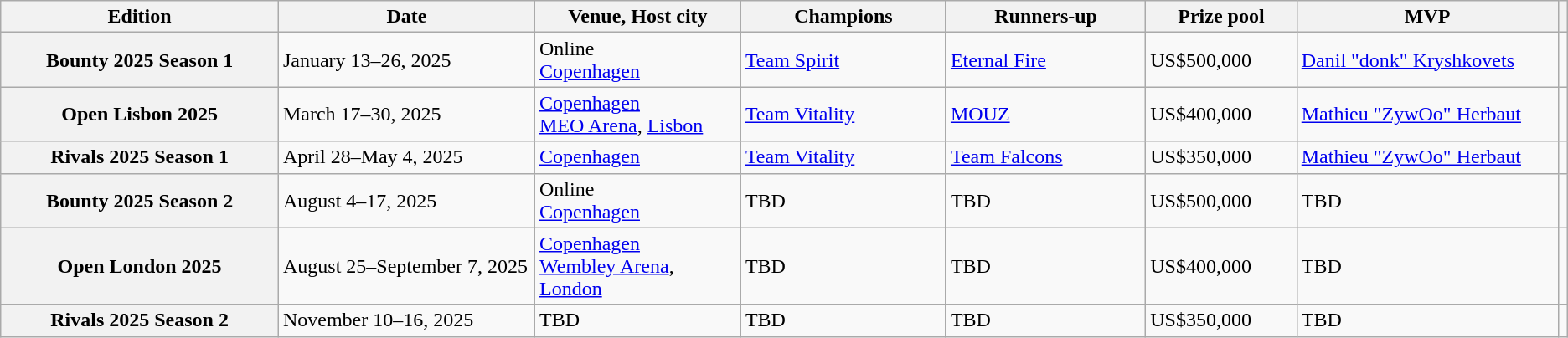<table class="wikitable plainrowheaders" style="text-align:left;">
<tr>
<th scope="col" style="width:18em;">Edition</th>
<th scope="col" style="width:16em;">Date</th>
<th scope="col" style="width:12em;">Venue, Host city</th>
<th scope="col" style="width:12em;">Champions</th>
<th scope="col" style="width:12em;">Runners-up</th>
<th scope="col" style="width:8em;">Prize pool</th>
<th scope="col" style="width:16em;">MVP</th>
<th scope="col" class="unsortable"></th>
</tr>
<tr>
<th scope="row">Bounty 2025 Season 1</th>
<td>January 13–26, 2025</td>
<td>Online<br><a href='#'>Copenhagen</a> </td>
<td><a href='#'>Team Spirit</a></td>
<td><a href='#'>Eternal Fire</a></td>
<td>US$500,000</td>
<td><a href='#'>Danil "donk" Kryshkovets</a></td>
<td style="text-align: center;"></td>
</tr>
<tr>
<th scope="row">Open Lisbon 2025</th>
<td>March 17–30, 2025</td>
<td><a href='#'>Copenhagen</a> <br><a href='#'>MEO Arena</a>, <a href='#'>Lisbon</a> </td>
<td><a href='#'>Team Vitality</a></td>
<td><a href='#'>MOUZ</a></td>
<td>US$400,000</td>
<td><a href='#'>Mathieu "ZywOo" Herbaut</a></td>
<td style="text-align: center;"></td>
</tr>
<tr>
<th scope="row">Rivals 2025 Season 1</th>
<td>April 28–May 4, 2025</td>
<td><a href='#'>Copenhagen</a></td>
<td><a href='#'>Team Vitality</a></td>
<td><a href='#'>Team Falcons</a></td>
<td>US$350,000</td>
<td><a href='#'>Mathieu "ZywOo" Herbaut</a></td>
<td style="text-align: center;"></td>
</tr>
<tr>
<th scope="row">Bounty 2025 Season 2</th>
<td>August 4–17, 2025</td>
<td>Online<br><a href='#'>Copenhagen</a> </td>
<td>TBD</td>
<td>TBD</td>
<td>US$500,000</td>
<td>TBD</td>
<td style="text-align: center;"></td>
</tr>
<tr>
<th scope="row">Open London 2025</th>
<td>August 25–September 7, 2025</td>
<td><a href='#'>Copenhagen</a> <br><a href='#'>Wembley Arena</a>, <a href='#'>London</a> </td>
<td>TBD</td>
<td>TBD</td>
<td>US$400,000</td>
<td>TBD</td>
<td style="text-align: center;"></td>
</tr>
<tr>
<th scope="row">Rivals 2025 Season 2</th>
<td>November 10–16, 2025</td>
<td>TBD</td>
<td>TBD</td>
<td>TBD</td>
<td>US$350,000</td>
<td>TBD</td>
<td style="text-align: center;"></td>
</tr>
</table>
